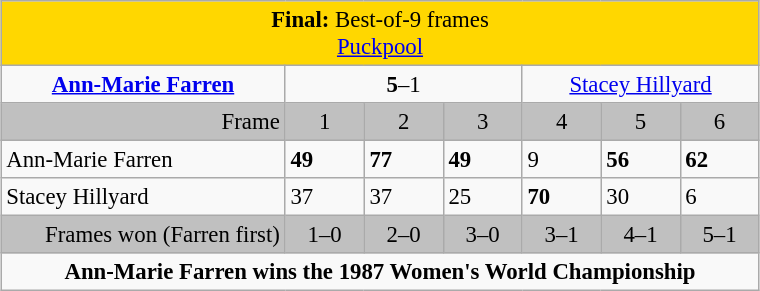<table class="wikitable"  style="font-size: 95%; margin: 1em auto 1em auto;">
<tr>
<td colspan=7 align="center" bgcolor="#ffd700"><strong>Final:</strong> Best-of-9 frames<br><a href='#'>Puckpool</a></td>
</tr>
<tr>
<td colspan=1 align="center"><strong><a href='#'>Ann-Marie Farren</a></strong> <br> </td>
<td colspan=3 align="center"><strong>5</strong>–1</td>
<td colspan=3 align="center"><a href='#'>Stacey Hillyard</a> <br> </td>
</tr>
<tr>
<td style="width: 12em;; background: silver;" align="right">Frame</td>
<td style="width: 3em; background: silver;" align="center">1</td>
<td style="width: 3em; background: silver;" align="center">2</td>
<td style="width: 3em; background: silver;" align="center">3</td>
<td style="width: 3em; background: silver;" align="center">4</td>
<td style="width: 3em; background: silver;" align="center">5</td>
<td style="width: 3em; background: silver;" align="center">6</td>
</tr>
<tr>
<td>Ann-Marie Farren<br></td>
<td><strong>49</strong></td>
<td><strong>77</strong></td>
<td><strong>49</strong></td>
<td>9</td>
<td><strong>56</strong></td>
<td><strong>62</strong></td>
</tr>
<tr>
<td>Stacey Hillyard<br></td>
<td>37</td>
<td>37</td>
<td>25</td>
<td><strong>70</strong></td>
<td>30</td>
<td>6</td>
</tr>
<tr>
<td style="background: silver;" align="right">Frames won (Farren first)</td>
<td style="background: silver;" align="center">1–0</td>
<td style="background: silver;" align="center">2–0</td>
<td style="background: silver;" align="center">3–0</td>
<td style="background: silver;" align="center">3–1</td>
<td style="background: silver;" align="center">4–1</td>
<td style="background: silver;" align="center">5–1<br></td>
</tr>
<tr>
<td colspan=7 align="center"><strong>Ann-Marie Farren wins the 1987 Women's World Championship</strong></td>
</tr>
</table>
